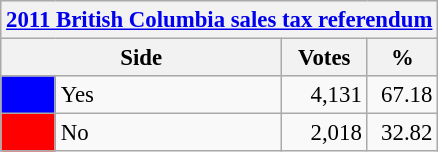<table class="wikitable" style="font-size: 95%; clear:both">
<tr style="background-color:#E9E9E9">
<th colspan=4><a href='#'>2011 British Columbia sales tax referendum</a></th>
</tr>
<tr style="background-color:#E9E9E9">
<th colspan=2 style="width: 130px">Side</th>
<th style="width: 50px">Votes</th>
<th style="width: 40px">%</th>
</tr>
<tr>
<td bgcolor="blue"></td>
<td>Yes</td>
<td align="right">4,131</td>
<td align="right">67.18</td>
</tr>
<tr>
<td bgcolor="red"></td>
<td>No</td>
<td align="right">2,018</td>
<td align="right">32.82</td>
</tr>
</table>
